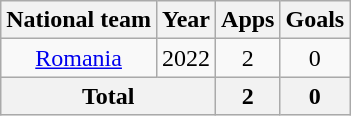<table class="wikitable" style="text-align: center;">
<tr>
<th>National team</th>
<th>Year</th>
<th>Apps</th>
<th>Goals</th>
</tr>
<tr>
<td rowspan="1"><a href='#'>Romania</a></td>
<td>2022</td>
<td>2</td>
<td>0</td>
</tr>
<tr>
<th colspan="2">Total</th>
<th>2</th>
<th>0</th>
</tr>
</table>
